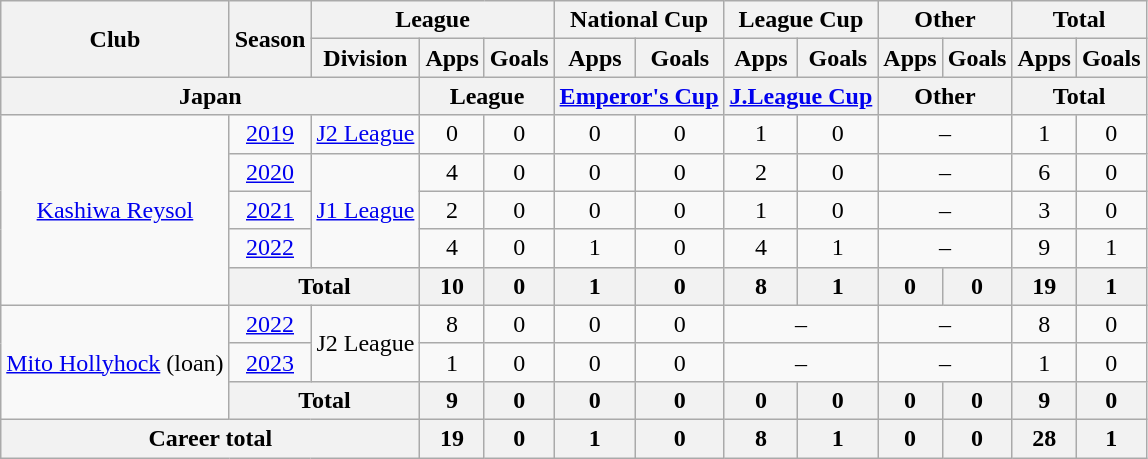<table class="wikitable" style="text-align: center">
<tr>
<th rowspan="2">Club</th>
<th rowspan="2">Season</th>
<th colspan="3">League</th>
<th colspan="2">National Cup</th>
<th colspan="2">League Cup</th>
<th colspan="2">Other</th>
<th colspan="2">Total</th>
</tr>
<tr>
<th>Division</th>
<th>Apps</th>
<th>Goals</th>
<th>Apps</th>
<th>Goals</th>
<th>Apps</th>
<th>Goals</th>
<th>Apps</th>
<th>Goals</th>
<th>Apps</th>
<th>Goals</th>
</tr>
<tr>
<th colspan=3>Japan</th>
<th colspan=2>League</th>
<th colspan=2><a href='#'>Emperor's Cup</a></th>
<th colspan=2><a href='#'>J.League Cup</a></th>
<th colspan=2>Other</th>
<th colspan=2>Total</th>
</tr>
<tr>
<td rowspan="5"><a href='#'>Kashiwa Reysol</a></td>
<td><a href='#'>2019</a></td>
<td><a href='#'>J2 League</a></td>
<td>0</td>
<td>0</td>
<td>0</td>
<td>0</td>
<td>1</td>
<td>0</td>
<td colspan="2">–</td>
<td>1</td>
<td>0</td>
</tr>
<tr>
<td><a href='#'>2020</a></td>
<td rowspan="3"><a href='#'>J1 League</a></td>
<td>4</td>
<td>0</td>
<td>0</td>
<td>0</td>
<td>2</td>
<td>0</td>
<td colspan="2">–</td>
<td>6</td>
<td>0</td>
</tr>
<tr>
<td><a href='#'>2021</a></td>
<td>2</td>
<td>0</td>
<td>0</td>
<td>0</td>
<td>1</td>
<td>0</td>
<td colspan="2">–</td>
<td>3</td>
<td>0</td>
</tr>
<tr>
<td><a href='#'>2022</a></td>
<td>4</td>
<td>0</td>
<td>1</td>
<td>0</td>
<td>4</td>
<td>1</td>
<td colspan="2">–</td>
<td>9</td>
<td>1</td>
</tr>
<tr>
<th colspan=2>Total</th>
<th>10</th>
<th>0</th>
<th>1</th>
<th>0</th>
<th>8</th>
<th>1</th>
<th>0</th>
<th>0</th>
<th>19</th>
<th>1</th>
</tr>
<tr>
<td rowspan="3"><a href='#'>Mito Hollyhock</a> (loan)</td>
<td><a href='#'>2022</a></td>
<td rowspan="2">J2 League</td>
<td>8</td>
<td>0</td>
<td>0</td>
<td>0</td>
<td colspan="2">–</td>
<td colspan="2">–</td>
<td>8</td>
<td>0</td>
</tr>
<tr>
<td><a href='#'>2023</a></td>
<td>1</td>
<td>0</td>
<td>0</td>
<td>0</td>
<td colspan="2">–</td>
<td colspan="2">–</td>
<td>1</td>
<td>0</td>
</tr>
<tr>
<th colspan=2>Total</th>
<th>9</th>
<th>0</th>
<th>0</th>
<th>0</th>
<th>0</th>
<th>0</th>
<th>0</th>
<th>0</th>
<th>9</th>
<th>0</th>
</tr>
<tr>
<th colspan=3>Career total</th>
<th>19</th>
<th>0</th>
<th>1</th>
<th>0</th>
<th>8</th>
<th>1</th>
<th>0</th>
<th>0</th>
<th>28</th>
<th>1</th>
</tr>
</table>
